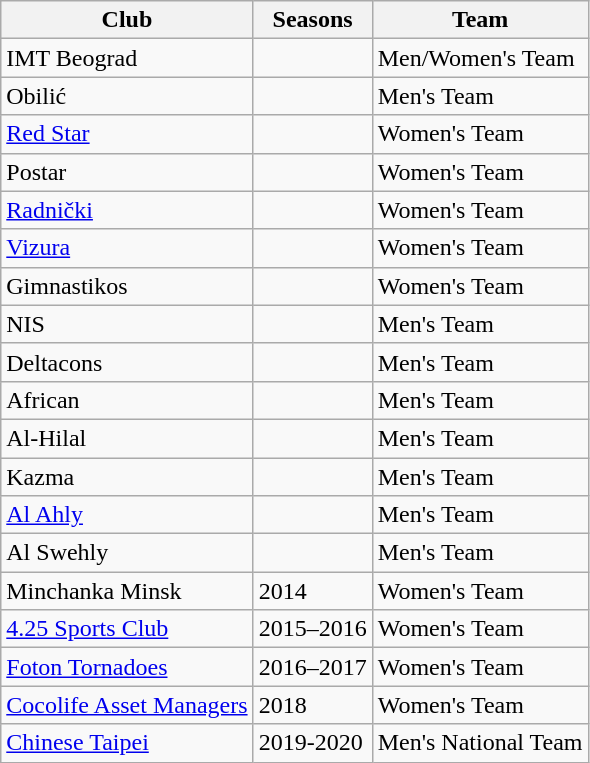<table class="wikitable">
<tr>
<th>Club</th>
<th>Seasons</th>
<th>Team</th>
</tr>
<tr>
<td> IMT Beograd</td>
<td></td>
<td>Men/Women's Team</td>
</tr>
<tr>
<td> Obilić</td>
<td></td>
<td>Men's Team</td>
</tr>
<tr>
<td> <a href='#'>Red Star</a></td>
<td></td>
<td>Women's Team</td>
</tr>
<tr>
<td> Postar</td>
<td></td>
<td>Women's Team</td>
</tr>
<tr>
<td> <a href='#'>Radnički</a></td>
<td></td>
<td>Women's Team</td>
</tr>
<tr>
<td> <a href='#'>Vizura</a></td>
<td></td>
<td>Women's Team</td>
</tr>
<tr>
<td> Gimnastikos</td>
<td></td>
<td>Women's Team</td>
</tr>
<tr>
<td> NIS</td>
<td></td>
<td>Men's Team</td>
</tr>
<tr>
<td> Deltacons</td>
<td></td>
<td>Men's Team</td>
</tr>
<tr>
<td> African</td>
<td></td>
<td>Men's Team</td>
</tr>
<tr>
<td> Al-Hilal</td>
<td></td>
<td>Men's Team</td>
</tr>
<tr>
<td> Kazma</td>
<td></td>
<td>Men's Team</td>
</tr>
<tr>
<td> <a href='#'>Al Ahly</a></td>
<td></td>
<td>Men's Team</td>
</tr>
<tr>
<td> Al Swehly</td>
<td></td>
<td>Men's Team</td>
</tr>
<tr>
<td> Minchanka Minsk</td>
<td>2014</td>
<td>Women's Team</td>
</tr>
<tr>
<td> <a href='#'>4.25 Sports Club</a></td>
<td>2015–2016</td>
<td>Women's Team</td>
</tr>
<tr>
<td> <a href='#'>Foton Tornadoes</a></td>
<td>2016–2017</td>
<td>Women's Team</td>
</tr>
<tr>
<td> <a href='#'>Cocolife Asset Managers</a></td>
<td>2018</td>
<td>Women's Team</td>
</tr>
<tr>
<td> <a href='#'>Chinese Taipei</a></td>
<td>2019-2020</td>
<td>Men's National Team</td>
</tr>
</table>
